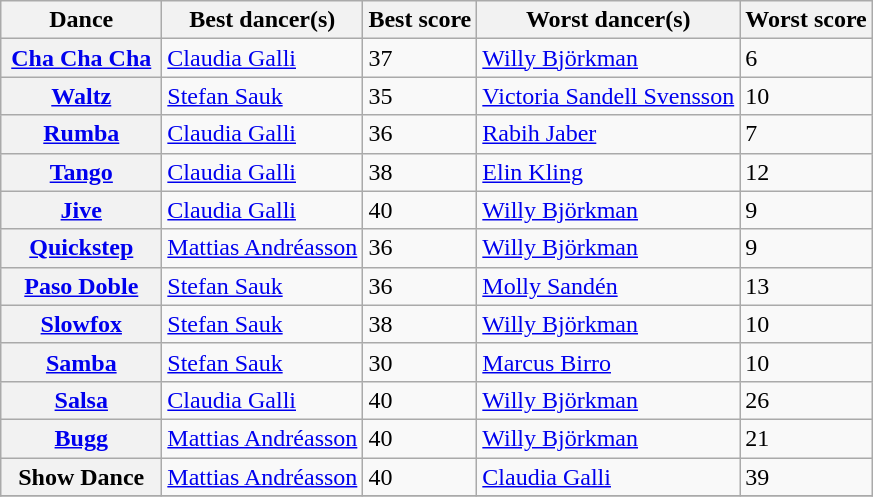<table class="wikitable sortable">
<tr>
<th width="100">Dance</th>
<th>Best dancer(s)</th>
<th>Best score</th>
<th>Worst dancer(s)</th>
<th>Worst score</th>
</tr>
<tr>
<th><a href='#'>Cha Cha Cha</a></th>
<td><a href='#'>Claudia Galli</a></td>
<td>37</td>
<td><a href='#'>Willy Björkman</a></td>
<td>6</td>
</tr>
<tr>
<th><a href='#'>Waltz</a></th>
<td><a href='#'>Stefan Sauk</a></td>
<td>35</td>
<td><a href='#'>Victoria Sandell Svensson</a></td>
<td>10</td>
</tr>
<tr>
<th><a href='#'>Rumba</a></th>
<td><a href='#'>Claudia Galli</a></td>
<td>36</td>
<td><a href='#'>Rabih Jaber</a></td>
<td>7</td>
</tr>
<tr>
<th><a href='#'>Tango</a></th>
<td><a href='#'>Claudia Galli</a></td>
<td>38</td>
<td><a href='#'>Elin Kling</a></td>
<td>12</td>
</tr>
<tr>
<th><a href='#'>Jive</a></th>
<td><a href='#'>Claudia Galli</a></td>
<td>40</td>
<td><a href='#'>Willy Björkman</a></td>
<td>9</td>
</tr>
<tr>
<th><a href='#'>Quickstep</a></th>
<td><a href='#'>Mattias Andréasson</a></td>
<td>36</td>
<td><a href='#'>Willy Björkman</a></td>
<td>9</td>
</tr>
<tr>
<th><a href='#'>Paso Doble</a></th>
<td><a href='#'>Stefan Sauk</a></td>
<td>36</td>
<td><a href='#'>Molly Sandén</a></td>
<td>13</td>
</tr>
<tr>
<th><a href='#'>Slowfox</a></th>
<td><a href='#'>Stefan Sauk</a></td>
<td>38</td>
<td><a href='#'>Willy Björkman</a></td>
<td>10</td>
</tr>
<tr>
<th><a href='#'>Samba</a></th>
<td><a href='#'>Stefan Sauk</a></td>
<td>30</td>
<td><a href='#'>Marcus Birro</a></td>
<td>10</td>
</tr>
<tr>
<th><a href='#'>Salsa</a></th>
<td><a href='#'>Claudia Galli</a></td>
<td>40</td>
<td><a href='#'>Willy Björkman</a></td>
<td>26</td>
</tr>
<tr>
<th><a href='#'>Bugg</a></th>
<td><a href='#'>Mattias Andréasson</a></td>
<td>40</td>
<td><a href='#'>Willy Björkman</a></td>
<td>21</td>
</tr>
<tr>
<th>Show Dance</th>
<td><a href='#'>Mattias Andréasson</a></td>
<td>40</td>
<td><a href='#'>Claudia Galli</a></td>
<td>39</td>
</tr>
<tr>
</tr>
</table>
